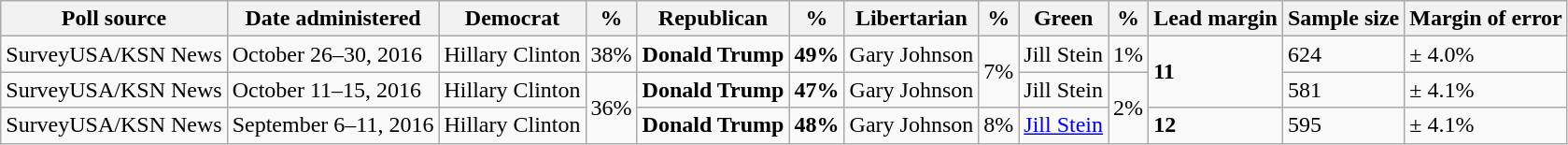<table class="wikitable">
<tr>
<th>Poll source</th>
<th>Date administered</th>
<th>Democrat</th>
<th>%</th>
<th>Republican</th>
<th>%</th>
<th>Libertarian</th>
<th>%</th>
<th>Green</th>
<th>%</th>
<th>Lead margin</th>
<th>Sample size</th>
<th>Margin of error</th>
</tr>
<tr>
<td>SurveyUSA/KSN News</td>
<td>October 26–30, 2016</td>
<td>Hillary Clinton</td>
<td>38%</td>
<td><strong>Donald Trump</strong></td>
<td><strong>49%</strong></td>
<td>Gary Johnson</td>
<td rowspan="2">7%</td>
<td>Jill Stein</td>
<td>1%</td>
<td rowspan="2" ><strong>11</strong></td>
<td>624</td>
<td>± 4.0%</td>
</tr>
<tr>
<td>SurveyUSA/KSN News</td>
<td>October 11–15, 2016</td>
<td>Hillary Clinton</td>
<td rowspan="2">36%</td>
<td><strong>Donald Trump</strong></td>
<td><strong>47%</strong></td>
<td>Gary Johnson</td>
<td>Jill Stein</td>
<td rowspan="2">2%</td>
<td>581</td>
<td>± 4.1%</td>
</tr>
<tr>
<td>SurveyUSA/KSN News</td>
<td>September 6–11, 2016</td>
<td>Hillary Clinton</td>
<td><strong>Donald Trump</strong></td>
<td><strong>48%</strong></td>
<td>Gary Johnson</td>
<td>8%</td>
<td><a href='#'>Jill Stein</a></td>
<td><strong>12</strong></td>
<td>595</td>
<td>± 4.1%</td>
</tr>
</table>
